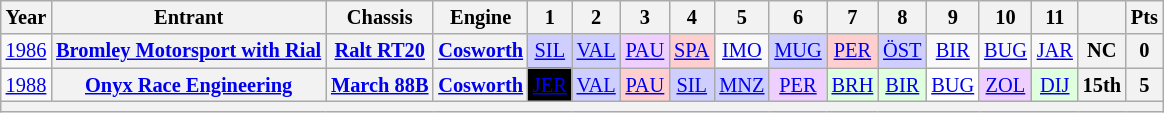<table class="wikitable" style="text-align:center; font-size:85%">
<tr>
<th>Year</th>
<th>Entrant</th>
<th>Chassis</th>
<th>Engine</th>
<th>1</th>
<th>2</th>
<th>3</th>
<th>4</th>
<th>5</th>
<th>6</th>
<th>7</th>
<th>8</th>
<th>9</th>
<th>10</th>
<th>11</th>
<th></th>
<th>Pts</th>
</tr>
<tr>
<td><a href='#'>1986</a></td>
<th nowrap><a href='#'>Bromley Motorsport with Rial</a></th>
<th nowrap><a href='#'>Ralt RT20</a></th>
<th><a href='#'>Cosworth</a></th>
<td style="background:#CFCFFF;"><a href='#'>SIL</a><br></td>
<td style="background:#CFCFFF;"><a href='#'>VAL</a><br></td>
<td style="background:#EFCFFF;"><a href='#'>PAU</a><br></td>
<td style="background:#FFCFCF;"><a href='#'>SPA</a><br></td>
<td><a href='#'>IMO</a></td>
<td style="background:#CFCFFF;"><a href='#'>MUG</a><br></td>
<td style="background:#FFCFCF;"><a href='#'>PER</a><br></td>
<td style="background:#CFCFFF;"><a href='#'>ÖST</a><br></td>
<td><a href='#'>BIR</a></td>
<td><a href='#'>BUG</a></td>
<td><a href='#'>JAR</a></td>
<th>NC</th>
<th>0</th>
</tr>
<tr>
<td><a href='#'>1988</a></td>
<th nowrap><a href='#'>Onyx Race Engineering</a></th>
<th nowrap><a href='#'>March 88B</a></th>
<th><a href='#'>Cosworth</a></th>
<td style="background:#000000; color:#ffffff"><a href='#'><span>JER</span></a><br></td>
<td style="background:#CFCFFF;"><a href='#'>VAL</a><br></td>
<td style="background:#FFCFCF;"><a href='#'>PAU</a><br></td>
<td style="background:#CFCFFF;"><a href='#'>SIL</a><br></td>
<td style="background:#CFCFFF;"><a href='#'>MNZ</a><br></td>
<td style="background:#EFCFFF;"><a href='#'>PER</a><br></td>
<td style="background:#DFFFDF;"><a href='#'>BRH</a><br></td>
<td style="background:#DFFFDF;"><a href='#'>BIR</a><br></td>
<td style="background:#FFFFFF;"><a href='#'>BUG</a><br></td>
<td style="background:#EFCFFF;"><a href='#'>ZOL</a><br></td>
<td style="background:#DFFFDF;"><a href='#'>DIJ</a><br></td>
<th>15th</th>
<th>5</th>
</tr>
<tr>
<th colspan="17"></th>
</tr>
</table>
